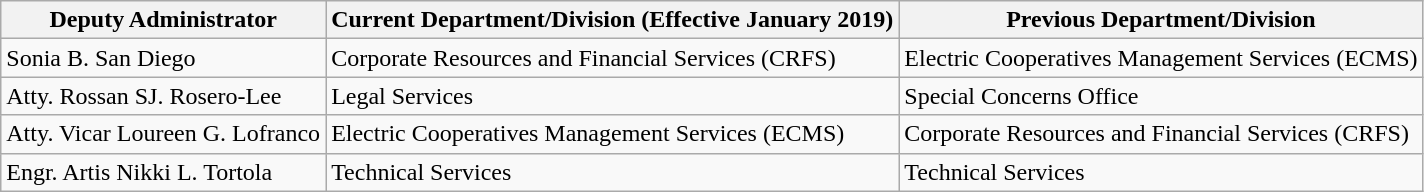<table class=wikitable>
<tr>
<th>Deputy Administrator</th>
<th>Current Department/Division (Effective January 2019)</th>
<th>Previous Department/Division</th>
</tr>
<tr>
<td>Sonia B. San Diego</td>
<td>Corporate Resources and Financial Services (CRFS)</td>
<td>Electric Cooperatives Management Services (ECMS)</td>
</tr>
<tr>
<td>Atty. Rossan SJ. Rosero-Lee</td>
<td>Legal Services</td>
<td>Special Concerns Office</td>
</tr>
<tr>
<td>Atty. Vicar Loureen G. Lofranco</td>
<td>Electric Cooperatives Management Services (ECMS)</td>
<td>Corporate Resources and Financial Services (CRFS)</td>
</tr>
<tr>
<td>Engr. Artis Nikki L. Tortola</td>
<td>Technical Services</td>
<td>Technical Services</td>
</tr>
</table>
